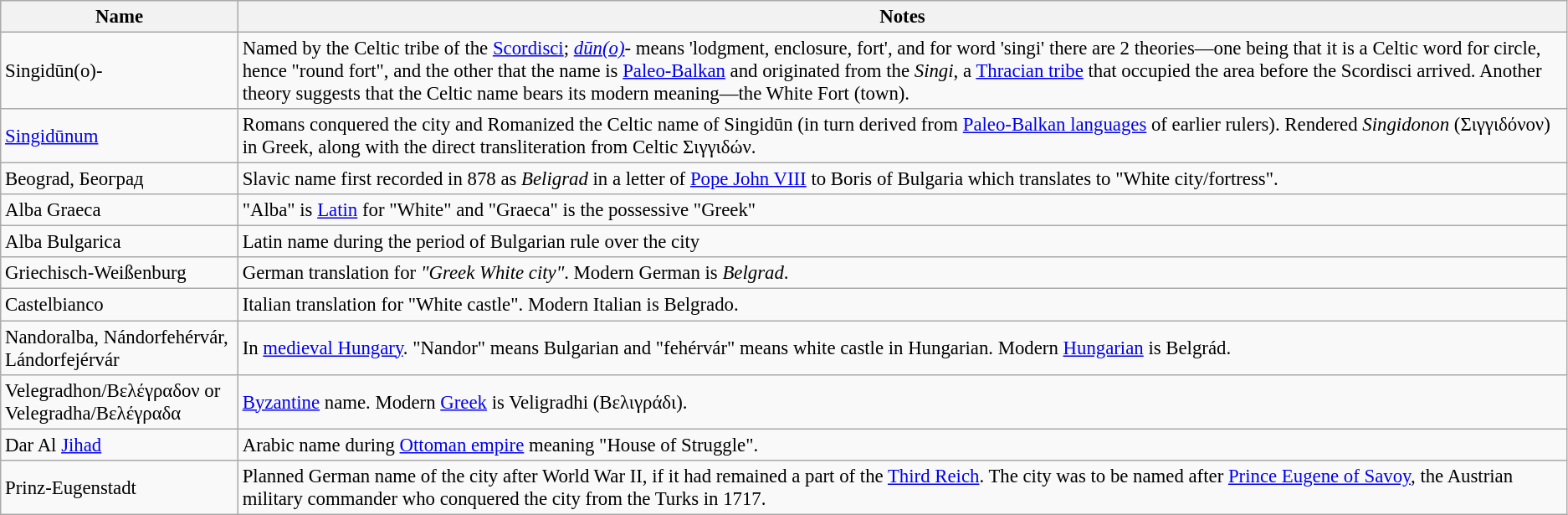<table class="wikitable" style="font-size:95%;">
<tr>
<th>Name</th>
<th>Notes</th>
</tr>
<tr>
<td>Singidūn(o)-</td>
<td>Named by the Celtic tribe of the <a href='#'>Scordisci</a>; <em><a href='#'>dūn(o)</a>-</em> means 'lodgment, enclosure, fort', and for word 'singi' there are 2 theories—one being that it is a Celtic word for circle, hence "round fort", and the other that the name is <a href='#'>Paleo-Balkan</a> and originated from the <em>Singi</em>, a <a href='#'>Thracian tribe</a> that occupied the area before the Scordisci arrived. Another theory suggests that the Celtic name bears its modern meaning—the White Fort (town).</td>
</tr>
<tr>
<td><a href='#'>Singidūnum</a></td>
<td>Romans conquered the city and Romanized the Celtic name of Singidūn (in turn derived from <a href='#'>Paleo-Balkan languages</a> of earlier rulers). Rendered <em>Singidonon</em> (Σιγγιδόνον) in Greek, along with the direct transliteration from Celtic Σιγγιδών.</td>
</tr>
<tr>
<td>Beograd, Београд</td>
<td>Slavic name first recorded in 878 as <em>Beligrad</em> in a letter of <a href='#'>Pope John VIII</a> to Boris of Bulgaria which translates to "White city/fortress".</td>
</tr>
<tr>
<td>Alba Graeca</td>
<td>"Alba" is <a href='#'>Latin</a> for "White" and "Graeca" is the possessive "Greek"</td>
</tr>
<tr>
<td>Alba Bulgarica</td>
<td>Latin name during the period of Bulgarian rule over the city</td>
</tr>
<tr>
<td>Griechisch-Weißenburg</td>
<td>German translation for <em>"Greek White city"</em>. Modern German is <em>Belgrad</em>.</td>
</tr>
<tr>
<td>Castelbianco</td>
<td>Italian translation for "White castle". Modern Italian is Belgrado.</td>
</tr>
<tr>
<td>Nandoralba, Nándorfehérvár, Lándorfejérvár</td>
<td>In <a href='#'>medieval Hungary</a>. "Nandor" means Bulgarian and "fehérvár" means white castle in Hungarian. Modern <a href='#'>Hungarian</a> is Belgrád.</td>
</tr>
<tr>
<td>Velegradhon/Βελέγραδον or Velegradha/Βελέγραδα</td>
<td><a href='#'>Byzantine</a> name. Modern <a href='#'>Greek</a> is Veligradhi (Βελιγράδι).</td>
</tr>
<tr>
<td>Dar Al <a href='#'>Jihad</a></td>
<td>Arabic name during <a href='#'>Ottoman empire</a> meaning "House of Struggle".</td>
</tr>
<tr>
<td>Prinz-Eugenstadt</td>
<td>Planned German name of the city after World War II, if it had remained a part of the <a href='#'>Third Reich</a>. The city was to be named after <a href='#'>Prince Eugene of Savoy</a>, the Austrian military commander who conquered the city from the Turks in 1717.</td>
</tr>
</table>
